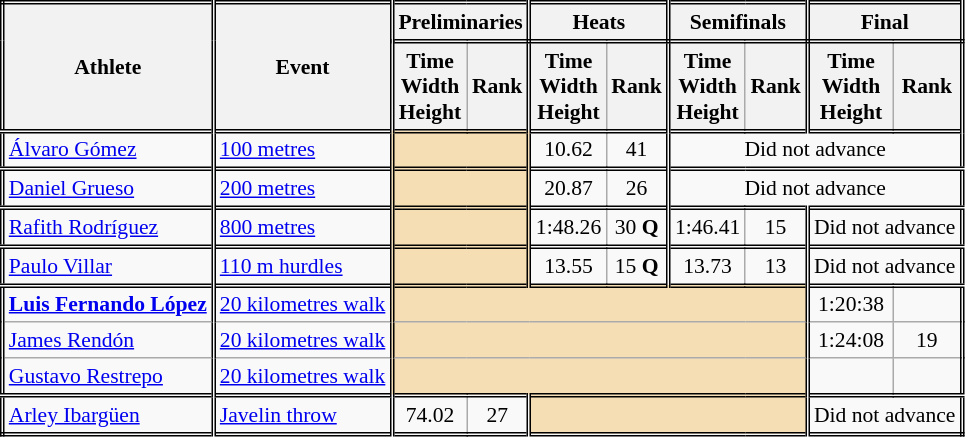<table class=wikitable style="font-size:90%; border: double;">
<tr>
<th rowspan="2" style="border-right:double">Athlete</th>
<th rowspan="2" style="border-right:double">Event</th>
<th colspan="2" style="border-right:double; border-bottom:double;">Preliminaries</th>
<th colspan="2" style="border-right:double; border-bottom:double;">Heats</th>
<th colspan="2" style="border-right:double; border-bottom:double;">Semifinals</th>
<th colspan="2" style="border-right:double; border-bottom:double;">Final</th>
</tr>
<tr>
<th>Time<br>Width<br>Height</th>
<th style="border-right:double">Rank</th>
<th>Time<br>Width<br>Height</th>
<th style="border-right:double">Rank</th>
<th>Time<br>Width<br>Height</th>
<th style="border-right:double">Rank</th>
<th>Time<br>Width<br>Height</th>
<th style="border-right:double">Rank</th>
</tr>
<tr style="border-top: double;">
<td style="border-right:double"><a href='#'>Álvaro Gómez</a></td>
<td style="border-right:double"><a href='#'>100 metres</a></td>
<td style="border-right:double" colspan= 2 bgcolor="wheat"></td>
<td align=center>10.62</td>
<td align=center style="border-right:double">41</td>
<td colspan="4" align=center>Did not advance</td>
</tr>
<tr style="border-top: double;">
<td style="border-right:double"><a href='#'>Daniel Grueso</a></td>
<td style="border-right:double"><a href='#'>200 metres</a></td>
<td style="border-right:double" colspan= 2 bgcolor="wheat"></td>
<td align=center>20.87</td>
<td align=center style="border-right:double">26</td>
<td colspan="4" align=center>Did not advance</td>
</tr>
<tr style="border-top: double;">
<td style="border-right:double"><a href='#'>Rafith Rodríguez</a></td>
<td style="border-right:double"><a href='#'>800 metres</a></td>
<td style="border-right:double" colspan= 2 bgcolor="wheat"></td>
<td align=center>1:48.26</td>
<td align=center style="border-right:double">30 <strong>Q</strong></td>
<td align=center>1:46.41</td>
<td align=center style="border-right:double">15</td>
<td colspan="2" align=center>Did not advance</td>
</tr>
<tr style="border-top: double;">
<td style="border-right:double"><a href='#'>Paulo Villar</a></td>
<td style="border-right:double"><a href='#'>110 m hurdles</a></td>
<td style="border-right:double" colspan= 2 bgcolor="wheat"></td>
<td align=center>13.55</td>
<td align=center style="border-right:double">15 <strong>Q</strong></td>
<td align=center>13.73</td>
<td align=center style="border-right:double">13</td>
<td colspan="2" align=center>Did not advance</td>
</tr>
<tr style="border-top: double;">
<td style="border-right:double"><strong><a href='#'>Luis Fernando López</a></strong></td>
<td style="border-right:double"><a href='#'>20 kilometres walk</a></td>
<td style="border-right:double" colspan= 6 bgcolor="wheat"></td>
<td align=center>1:20:38 <strong></strong></td>
<td align=center></td>
</tr>
<tr>
<td style="border-right:double"><a href='#'>James Rendón</a></td>
<td style="border-right:double"><a href='#'>20 kilometres walk</a></td>
<td style="border-right:double" colspan= 6 bgcolor="wheat"></td>
<td align=center>1:24:08 <strong></strong></td>
<td align=center>19</td>
</tr>
<tr>
<td style="border-right:double"><a href='#'>Gustavo Restrepo</a></td>
<td style="border-right:double"><a href='#'>20 kilometres walk</a></td>
<td style="border-right:double" colspan= 6 bgcolor="wheat"></td>
<td align=center><strong></strong></td>
<td align=center></td>
</tr>
<tr style="border-top: double;">
<td style="border-right:double"><a href='#'>Arley Ibargüen</a></td>
<td style="border-right:double"><a href='#'>Javelin throw</a></td>
<td align=center>74.02</td>
<td align=center style="border-right:double">27</td>
<td style="border-right:double" colspan= 4 bgcolor="wheat"></td>
<td colspan="2" align=center>Did not advance</td>
</tr>
</table>
